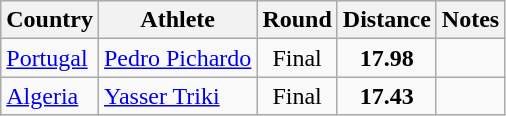<table class="wikitable sortable" style="text-align:center">
<tr>
<th>Country</th>
<th>Athlete</th>
<th>Round</th>
<th>Distance</th>
<th>Notes</th>
</tr>
<tr>
<td align=left><a href='#'>Portugal</a></td>
<td align=left><a href='#'>Pedro Pichardo</a></td>
<td>Final</td>
<td><strong>17.98</strong></td>
<td></td>
</tr>
<tr>
<td align=left><a href='#'>Algeria</a></td>
<td align=left><a href='#'>Yasser Triki</a></td>
<td>Final</td>
<td><strong>17.43</strong></td>
<td></td>
</tr>
</table>
